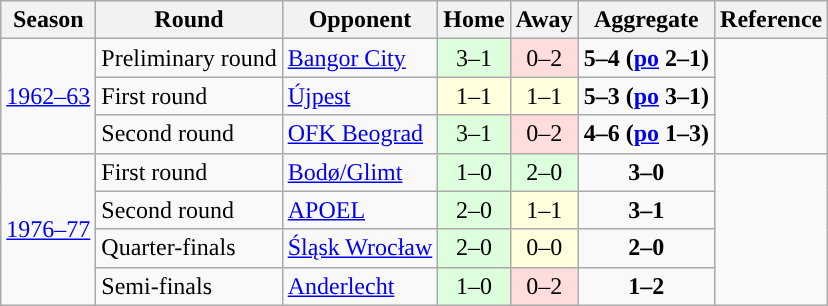<table class="wikitable">
<tr>
<th>Season</th>
<th>Round</th>
<th>Opponent</th>
<th>Home</th>
<th>Away</th>
<th>Aggregate</th>
<th>Reference</th>
</tr>
<tr>
<td rowspan=3><a href='#'>1962–63</a></td>
<td>Preliminary round</td>
<td> <a href='#'>Bangor City</a></td>
<td style="text-align:center; background:#dfd;">3–1</td>
<td style="text-align:center; background:#fdd;">0–2</td>
<td style="text-align:center;"><strong>5–4 (<a href='#'>po</a> 2–1)</strong></td>
<td rowspan="3" style="text-align:center;"></td>
</tr>
<tr>
<td>First round</td>
<td> <a href='#'>Újpest</a></td>
<td style="text-align:center; background:#ffd;">1–1</td>
<td style="text-align:center; background:#ffd;">1–1</td>
<td style="text-align:center;"><strong>5–3 (<a href='#'>po</a> 3–1)</strong></td>
</tr>
<tr>
<td>Second round</td>
<td> <a href='#'>OFK Beograd</a></td>
<td style="text-align:center; background:#dfd;">3–1</td>
<td style="text-align:center; background:#fdd;">0–2</td>
<td style="text-align:center;"><strong>4–6 (<a href='#'>po</a> 1–3)</strong></td>
</tr>
<tr>
<td rowspan=4><a href='#'>1976–77</a></td>
<td>First round</td>
<td> <a href='#'>Bodø/Glimt</a></td>
<td style="text-align:center; background:#dfd;">1–0</td>
<td style="text-align:center; background:#dfd;">2–0</td>
<td style="text-align:center;"><strong>3–0</strong></td>
<td rowspan="4" style="text-align:center;"></td>
</tr>
<tr>
<td>Second round</td>
<td> <a href='#'>APOEL</a></td>
<td style="text-align:center; background:#dfd;">2–0</td>
<td style="text-align:center; background:#ffd;">1–1</td>
<td style="text-align:center;"><strong>3–1</strong></td>
</tr>
<tr>
<td>Quarter-finals</td>
<td> <a href='#'>Śląsk Wrocław</a></td>
<td style="text-align:center; background:#dfd;">2–0</td>
<td style="text-align:center; background:#ffd;">0–0</td>
<td style="text-align:center;"><strong>2–0</strong></td>
</tr>
<tr>
<td>Semi-finals</td>
<td> <a href='#'>Anderlecht</a></td>
<td style="text-align:center; background:#dfd;">1–0</td>
<td style="text-align:center; background:#fdd;">0–2</td>
<td style="text-align:center;"><strong>1–2</strong></td>
</tr>
</table>
